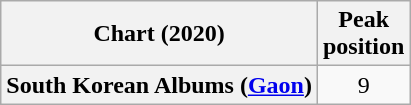<table class="wikitable plainrowheaders" style="text-align:center">
<tr>
<th>Chart (2020)</th>
<th>Peak<br>position</th>
</tr>
<tr>
<th scope="row">South Korean Albums (<a href='#'>Gaon</a>)</th>
<td>9</td>
</tr>
</table>
